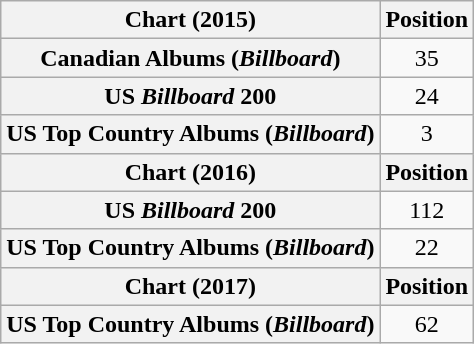<table class="wikitable plainrowheaders" style="text-align:center">
<tr>
<th>Chart (2015)</th>
<th>Position</th>
</tr>
<tr>
<th scope="row">Canadian Albums (<em>Billboard</em>)</th>
<td>35</td>
</tr>
<tr>
<th scope="row">US <em>Billboard</em> 200</th>
<td>24</td>
</tr>
<tr>
<th scope="row">US Top Country Albums (<em>Billboard</em>)</th>
<td>3</td>
</tr>
<tr>
<th>Chart (2016)</th>
<th>Position</th>
</tr>
<tr>
<th scope="row">US <em>Billboard</em> 200</th>
<td>112</td>
</tr>
<tr>
<th scope="row">US Top Country Albums (<em>Billboard</em>)</th>
<td>22</td>
</tr>
<tr>
<th>Chart (2017)</th>
<th>Position</th>
</tr>
<tr>
<th scope="row">US Top Country Albums (<em>Billboard</em>)</th>
<td>62</td>
</tr>
</table>
